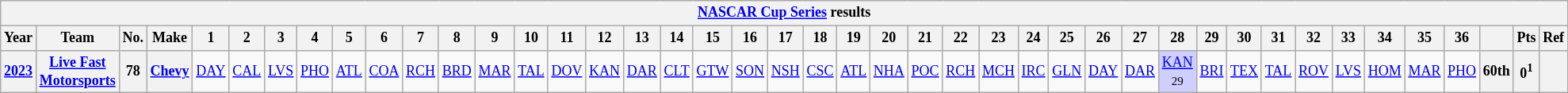<table class="wikitable" style="text-align:center; font-size:75%">
<tr>
<th colspan=45><a href='#'>NASCAR Cup Series</a> results</th>
</tr>
<tr>
<th>Year</th>
<th>Team</th>
<th>No.</th>
<th>Make</th>
<th>1</th>
<th>2</th>
<th>3</th>
<th>4</th>
<th>5</th>
<th>6</th>
<th>7</th>
<th>8</th>
<th>9</th>
<th>10</th>
<th>11</th>
<th>12</th>
<th>13</th>
<th>14</th>
<th>15</th>
<th>16</th>
<th>17</th>
<th>18</th>
<th>19</th>
<th>20</th>
<th>21</th>
<th>22</th>
<th>23</th>
<th>24</th>
<th>25</th>
<th>26</th>
<th>27</th>
<th>28</th>
<th>29</th>
<th>30</th>
<th>31</th>
<th>32</th>
<th>33</th>
<th>34</th>
<th>35</th>
<th>36</th>
<th></th>
<th>Pts</th>
<th>Ref</th>
</tr>
<tr>
<th><a href='#'>2023</a></th>
<th><a href='#'>Live Fast Motorsports</a></th>
<th>78</th>
<th><a href='#'>Chevy</a></th>
<td><a href='#'>DAY</a></td>
<td><a href='#'>CAL</a></td>
<td><a href='#'>LVS</a></td>
<td><a href='#'>PHO</a></td>
<td><a href='#'>ATL</a></td>
<td><a href='#'>COA</a></td>
<td><a href='#'>RCH</a></td>
<td><a href='#'>BRD</a></td>
<td><a href='#'>MAR</a></td>
<td><a href='#'>TAL</a></td>
<td><a href='#'>DOV</a></td>
<td><a href='#'>KAN</a></td>
<td><a href='#'>DAR</a></td>
<td><a href='#'>CLT</a></td>
<td><a href='#'>GTW</a></td>
<td><a href='#'>SON</a></td>
<td><a href='#'>NSH</a></td>
<td><a href='#'>CSC</a></td>
<td><a href='#'>ATL</a></td>
<td><a href='#'>NHA</a></td>
<td><a href='#'>POC</a></td>
<td><a href='#'>RCH</a></td>
<td><a href='#'>MCH</a></td>
<td><a href='#'>IRC</a></td>
<td><a href='#'>GLN</a></td>
<td><a href='#'>DAY</a></td>
<td><a href='#'>DAR</a></td>
<td style="background:#CFCFFF;"><a href='#'>KAN</a><br><small>29</small></td>
<td><a href='#'>BRI</a></td>
<td><a href='#'>TEX</a></td>
<td><a href='#'>TAL</a></td>
<td><a href='#'>ROV</a></td>
<td><a href='#'>LVS</a></td>
<td><a href='#'>HOM</a></td>
<td><a href='#'>MAR</a></td>
<td><a href='#'>PHO</a></td>
<th>60th</th>
<th>0<sup>1</sup></th>
<th></th>
</tr>
</table>
